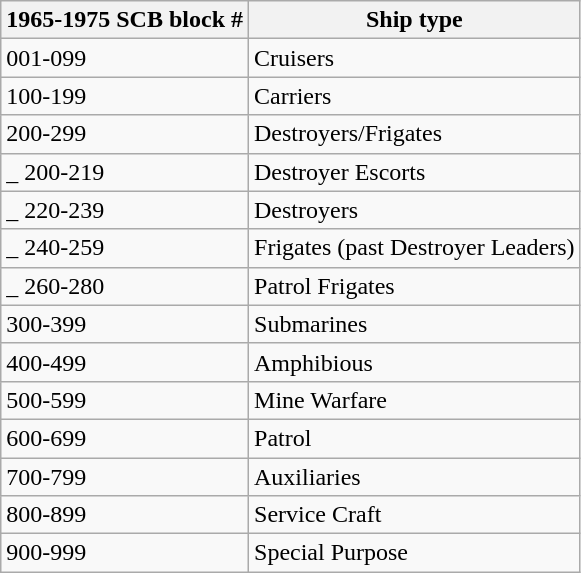<table class="wikitable">
<tr>
<th>1965-1975 SCB block #</th>
<th>Ship type</th>
</tr>
<tr>
<td>001-099</td>
<td>Cruisers</td>
</tr>
<tr>
<td>100-199</td>
<td>Carriers</td>
</tr>
<tr>
<td>200-299</td>
<td>Destroyers/Frigates</td>
</tr>
<tr>
<td>_   200-219</td>
<td>Destroyer Escorts</td>
</tr>
<tr>
<td>_   220-239</td>
<td>Destroyers</td>
</tr>
<tr>
<td>_   240-259</td>
<td>Frigates (past Destroyer Leaders)</td>
</tr>
<tr>
<td>_   260-280</td>
<td>Patrol Frigates</td>
</tr>
<tr>
<td>300-399</td>
<td>Submarines</td>
</tr>
<tr>
<td>400-499</td>
<td>Amphibious</td>
</tr>
<tr>
<td>500-599</td>
<td>Mine Warfare</td>
</tr>
<tr>
<td>600-699</td>
<td>Patrol</td>
</tr>
<tr>
<td>700-799</td>
<td>Auxiliaries</td>
</tr>
<tr>
<td>800-899</td>
<td>Service Craft</td>
</tr>
<tr>
<td>900-999</td>
<td>Special Purpose</td>
</tr>
</table>
